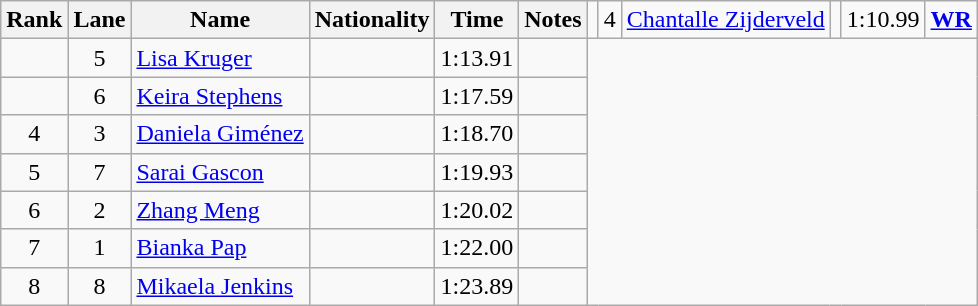<table class="wikitable sortable" style="text-align:center">
<tr>
<th>Rank</th>
<th>Lane</th>
<th>Name</th>
<th>Nationality</th>
<th>Time</th>
<th>Notes</th>
<td></td>
<td>4</td>
<td align=left><a href='#'>Chantalle Zijderveld</a></td>
<td align=left></td>
<td>1:10.99</td>
<td><strong><a href='#'>WR</a></strong></td>
</tr>
<tr>
<td></td>
<td>5</td>
<td align=left><a href='#'>Lisa Kruger</a></td>
<td align=left></td>
<td>1:13.91</td>
<td></td>
</tr>
<tr>
<td></td>
<td>6</td>
<td align=left><a href='#'>Keira Stephens</a></td>
<td align=left></td>
<td>1:17.59</td>
<td></td>
</tr>
<tr>
<td>4</td>
<td>3</td>
<td align=left><a href='#'>Daniela Giménez</a></td>
<td align=left></td>
<td>1:18.70</td>
<td></td>
</tr>
<tr>
<td>5</td>
<td>7</td>
<td align=left><a href='#'>Sarai Gascon</a></td>
<td align=left></td>
<td>1:19.93</td>
<td></td>
</tr>
<tr>
<td>6</td>
<td>2</td>
<td align=left><a href='#'>Zhang Meng</a></td>
<td align=left></td>
<td>1:20.02</td>
<td></td>
</tr>
<tr>
<td>7</td>
<td>1</td>
<td align=left><a href='#'>Bianka Pap</a></td>
<td align=left></td>
<td>1:22.00</td>
<td></td>
</tr>
<tr>
<td>8</td>
<td>8</td>
<td align=left><a href='#'>Mikaela Jenkins</a></td>
<td align=left></td>
<td>1:23.89</td>
<td></td>
</tr>
</table>
